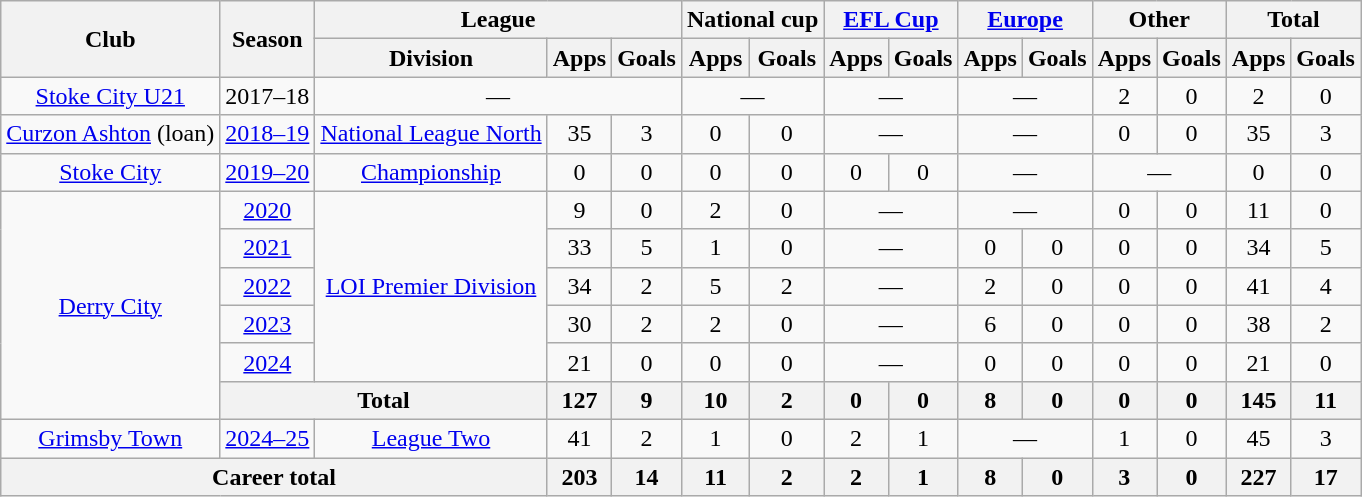<table class="wikitable" style="text-align:center">
<tr>
<th rowspan="2">Club</th>
<th rowspan="2">Season</th>
<th colspan="3">League</th>
<th colspan="2">National cup</th>
<th colspan="2"><a href='#'>EFL Cup</a></th>
<th colspan="2"><a href='#'>Europe</a></th>
<th colspan="2">Other</th>
<th colspan="2">Total</th>
</tr>
<tr>
<th>Division</th>
<th>Apps</th>
<th>Goals</th>
<th>Apps</th>
<th>Goals</th>
<th>Apps</th>
<th>Goals</th>
<th>Apps</th>
<th>Goals</th>
<th>Apps</th>
<th>Goals</th>
<th>Apps</th>
<th>Goals</th>
</tr>
<tr>
<td><a href='#'>Stoke City U21</a></td>
<td>2017–18</td>
<td colspan="3">—</td>
<td colspan="2">—</td>
<td colspan="2">—</td>
<td colspan="2">—</td>
<td>2</td>
<td>0</td>
<td>2</td>
<td>0</td>
</tr>
<tr>
<td><a href='#'>Curzon Ashton</a> (loan)</td>
<td><a href='#'>2018–19</a></td>
<td colspan="1"><a href='#'>National League North</a></td>
<td>35</td>
<td>3</td>
<td>0</td>
<td>0</td>
<td colspan="2">—</td>
<td colspan="2">—</td>
<td>0</td>
<td>0</td>
<td>35</td>
<td>3</td>
</tr>
<tr>
<td><a href='#'>Stoke City</a></td>
<td><a href='#'>2019–20</a></td>
<td colspan="1"><a href='#'>Championship</a></td>
<td>0</td>
<td>0</td>
<td>0</td>
<td>0</td>
<td>0</td>
<td>0</td>
<td colspan="2">—</td>
<td colspan="2">—</td>
<td>0</td>
<td>0</td>
</tr>
<tr>
<td rowspan="6"><a href='#'>Derry City</a></td>
<td><a href='#'>2020</a></td>
<td rowspan="5"><a href='#'>LOI Premier Division</a></td>
<td>9</td>
<td>0</td>
<td>2</td>
<td>0</td>
<td colspan="2">—</td>
<td colspan="2">—</td>
<td>0</td>
<td>0</td>
<td>11</td>
<td>0</td>
</tr>
<tr>
<td><a href='#'>2021</a></td>
<td>33</td>
<td>5</td>
<td>1</td>
<td>0</td>
<td colspan="2">—</td>
<td>0</td>
<td>0</td>
<td>0</td>
<td>0</td>
<td>34</td>
<td>5</td>
</tr>
<tr>
<td><a href='#'>2022</a></td>
<td>34</td>
<td>2</td>
<td>5</td>
<td>2</td>
<td colspan="2">—</td>
<td>2</td>
<td>0</td>
<td>0</td>
<td>0</td>
<td>41</td>
<td>4</td>
</tr>
<tr>
<td><a href='#'>2023</a></td>
<td>30</td>
<td>2</td>
<td>2</td>
<td>0</td>
<td colspan="2">—</td>
<td>6</td>
<td>0</td>
<td>0</td>
<td>0</td>
<td>38</td>
<td>2</td>
</tr>
<tr>
<td><a href='#'>2024</a></td>
<td>21</td>
<td>0</td>
<td>0</td>
<td>0</td>
<td colspan="2">—</td>
<td>0</td>
<td>0</td>
<td>0</td>
<td>0</td>
<td>21</td>
<td>0</td>
</tr>
<tr>
<th colspan="2">Total</th>
<th>127</th>
<th>9</th>
<th>10</th>
<th>2</th>
<th>0</th>
<th>0</th>
<th>8</th>
<th>0</th>
<th>0</th>
<th>0</th>
<th>145</th>
<th>11</th>
</tr>
<tr>
<td><a href='#'>Grimsby Town</a></td>
<td><a href='#'>2024–25</a></td>
<td colspan="1"><a href='#'>League Two</a></td>
<td>41</td>
<td>2</td>
<td>1</td>
<td>0</td>
<td>2</td>
<td>1</td>
<td colspan="2">—</td>
<td>1</td>
<td>0</td>
<td>45</td>
<td>3</td>
</tr>
<tr>
<th colspan="3">Career total</th>
<th>203</th>
<th>14</th>
<th>11</th>
<th>2</th>
<th>2</th>
<th>1</th>
<th>8</th>
<th>0</th>
<th>3</th>
<th>0</th>
<th>227</th>
<th>17</th>
</tr>
</table>
